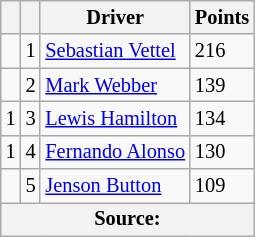<table class="wikitable" style="font-size: 85%;">
<tr>
<th></th>
<th></th>
<th>Driver</th>
<th>Points</th>
</tr>
<tr>
<td align="left"></td>
<td style="text-align:center;">1</td>
<td> <a href='#'>Sebastian Vettel</a></td>
<td style="text-align:left;">216</td>
</tr>
<tr>
<td align="left"></td>
<td style="text-align:center;">2</td>
<td> <a href='#'>Mark Webber</a></td>
<td style="text-align:left;">139</td>
</tr>
<tr>
<td align="left"> 1</td>
<td style="text-align:center;">3</td>
<td> <a href='#'>Lewis Hamilton</a></td>
<td style="text-align:left;">134</td>
</tr>
<tr>
<td align="left"> 1</td>
<td style="text-align:center;">4</td>
<td> <a href='#'>Fernando Alonso</a></td>
<td style="text-align:left;">130</td>
</tr>
<tr>
<td align="left"></td>
<td style="text-align:center;">5</td>
<td> <a href='#'>Jenson Button</a></td>
<td style="text-align:left;">109</td>
</tr>
<tr>
<th colspan=4>Source: </th>
</tr>
</table>
